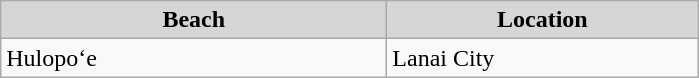<table class="wikitable sortable collapsible collapsed">
<tr align="center" bgcolor="#D6D6D6">
<td width="250"><strong>Beach</strong></td>
<td width="200"><strong>Location</strong></td>
</tr>
<tr>
<td>Hulopo‘e</td>
<td>Lanai City</td>
</tr>
</table>
